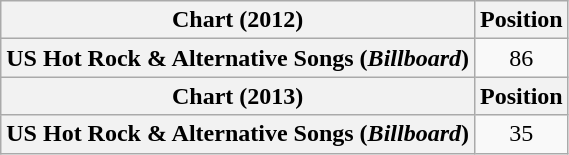<table class="wikitable plainrowheaders" style="text-align:center">
<tr>
<th scope="col">Chart (2012)</th>
<th scope="col">Position</th>
</tr>
<tr>
<th scope="row">US Hot Rock & Alternative Songs (<em>Billboard</em>)</th>
<td>86</td>
</tr>
<tr>
<th scope="col">Chart (2013)</th>
<th scope="col">Position</th>
</tr>
<tr>
<th scope="row">US Hot Rock & Alternative Songs (<em>Billboard</em>)</th>
<td>35</td>
</tr>
</table>
